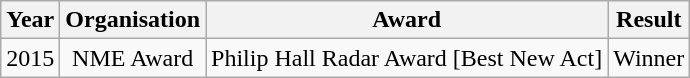<table class="wikitable plainrowheaders" style="text-align:center;">
<tr>
<th>Year</th>
<th>Organisation</th>
<th>Award</th>
<th>Result</th>
</tr>
<tr>
<td>2015</td>
<td>NME Award</td>
<td>Philip Hall Radar Award [Best New Act]</td>
<td>Winner</td>
</tr>
</table>
